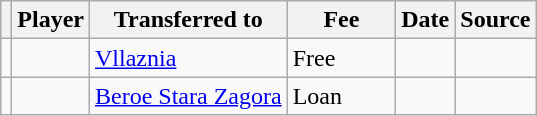<table class="wikitable plainrowheaders sortable">
<tr>
<th></th>
<th scope="col">Player</th>
<th>Transferred to</th>
<th style="width: 65px;">Fee</th>
<th scope="col">Date</th>
<th scope="col">Source</th>
</tr>
<tr>
<td align="center"></td>
<td></td>
<td> <a href='#'>Vllaznia</a></td>
<td>Free</td>
<td></td>
<td></td>
</tr>
<tr>
<td align="center"></td>
<td></td>
<td> <a href='#'>Beroe Stara Zagora</a></td>
<td>Loan</td>
<td></td>
<td></td>
</tr>
</table>
